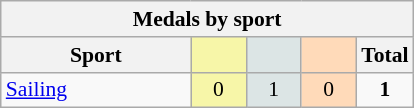<table class="wikitable" style="font-size:90%; text-align:center;">
<tr>
<th colspan="5">Medals by sport</th>
</tr>
<tr>
<th width="120">Sport</th>
<th scope="col" width="30" style="background:#F7F6A8;"></th>
<th scope="col" width="30" style="background:#DCE5E5;"></th>
<th scope="col" width="30" style="background:#FFDAB9;"></th>
<th width="30">Total</th>
</tr>
<tr>
<td align="left"><a href='#'>Sailing</a></td>
<td style="background:#F7F6A8;">0</td>
<td style="background:#DCE5E5;">1</td>
<td style="background:#FFDAB9;">0</td>
<td><strong>1</strong></td>
</tr>
</table>
